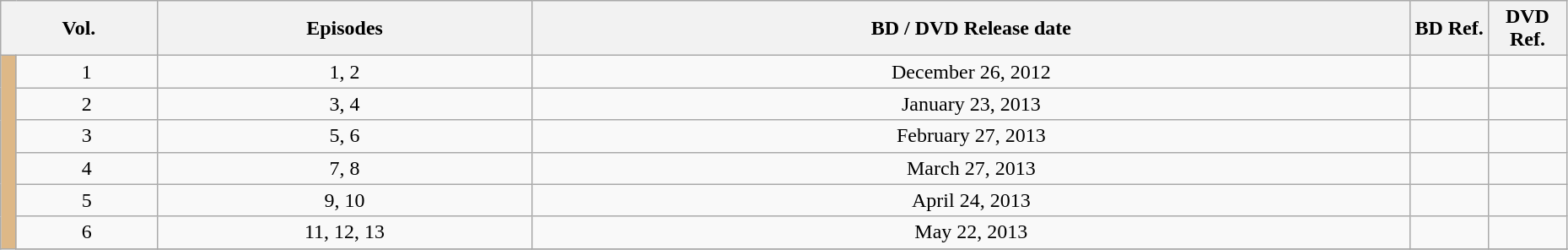<table class="wikitable" style="text-align: center; width: 98%;">
<tr>
<th colspan="2">Vol.</th>
<th>Episodes</th>
<th>BD / DVD Release date</th>
<th width="5%">BD Ref.</th>
<th width="5%">DVD Ref.</th>
</tr>
<tr>
<td rowspan="10" width="1%" style="background: BurlyWood;"></td>
<td>1</td>
<td>1, 2</td>
<td>December 26, 2012</td>
<td></td>
<td></td>
</tr>
<tr>
<td>2</td>
<td>3, 4</td>
<td>January 23, 2013</td>
<td></td>
<td></td>
</tr>
<tr>
<td>3</td>
<td>5, 6</td>
<td>February 27, 2013</td>
<td></td>
<td></td>
</tr>
<tr>
<td>4</td>
<td>7, 8</td>
<td>March 27, 2013</td>
<td></td>
<td></td>
</tr>
<tr>
<td>5</td>
<td>9, 10</td>
<td>April 24, 2013</td>
<td></td>
<td></td>
</tr>
<tr>
<td>6</td>
<td>11, 12, 13</td>
<td>May 22, 2013</td>
<td></td>
<td></td>
</tr>
<tr>
</tr>
</table>
